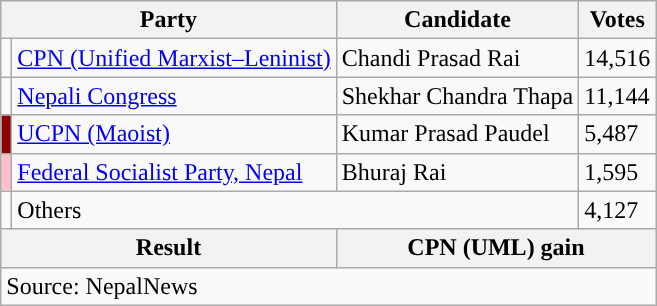<table class="wikitable">
<tr>
<th colspan="2">Party</th>
<th>Candidate</th>
<th>Votes</th>
</tr>
<tr>
<td style="background-color:"></td>
<td><a href='#'>CPN (Unified Marxist–Leninist)</a></td>
<td>Chandi Prasad Rai</td>
<td>14,516</td>
</tr>
<tr>
<td style="background-color:"></td>
<td><a href='#'>Nepali Congress</a></td>
<td>Shekhar Chandra Thapa</td>
<td>11,144</td>
</tr>
<tr>
<td style="background-color:darkred"></td>
<td><a href='#'>UCPN (Maoist)</a></td>
<td>Kumar Prasad Paudel</td>
<td>5,487</td>
</tr>
<tr>
<td style="background-color:pink"></td>
<td><a href='#'>Federal Socialist Party, Nepal</a></td>
<td>Bhuraj Rai</td>
<td>1,595</td>
</tr>
<tr>
<td></td>
<td colspan="2">Others</td>
<td>4,127</td>
</tr>
<tr>
<th colspan="2">Result</th>
<th colspan="2">CPN (UML) gain</th>
</tr>
<tr>
<td colspan="4">Source: NepalNews</td>
</tr>
</table>
